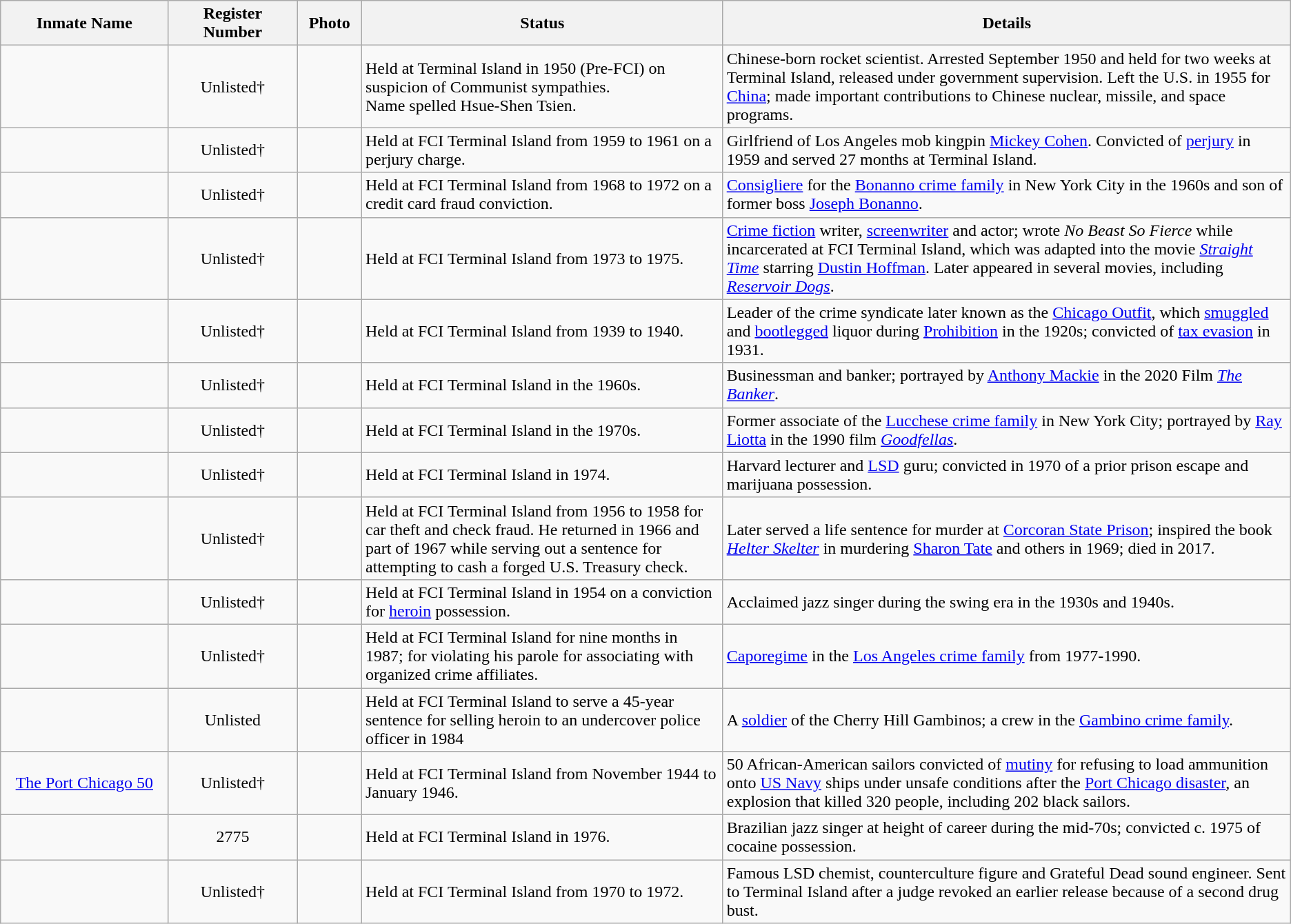<table class="wikitable sortable">
<tr>
<th width=13%>Inmate Name</th>
<th width=10%>Register Number</th>
<th width=5%>Photo</th>
<th width=28%>Status</th>
<th width=49%>Details</th>
</tr>
<tr>
<td style="text-align:center;"></td>
<td style="text-align:center;">Unlisted†</td>
<td></td>
<td>Held at Terminal Island in 1950 (Pre-FCI) on suspicion of Communist sympathies.<br>Name spelled Hsue-Shen Tsien.</td>
<td>Chinese-born rocket scientist.  Arrested September 1950 and held for two weeks at Terminal Island, released under government supervision. Left the U.S. in 1955 for <a href='#'>China</a>; made important contributions to Chinese nuclear, missile, and space programs.</td>
</tr>
<tr>
<td style="text-align:center;"></td>
<td style="text-align:center;">Unlisted†</td>
<td></td>
<td>Held at FCI Terminal Island from 1959 to 1961 on a perjury charge.</td>
<td>Girlfriend of Los Angeles mob kingpin <a href='#'>Mickey Cohen</a>. Convicted of <a href='#'>perjury</a> in 1959 and served 27 months at Terminal Island.</td>
</tr>
<tr>
<td style="text-align:center;"></td>
<td style="text-align:center;">Unlisted†</td>
<td></td>
<td>Held at FCI Terminal Island from 1968 to 1972 on a credit card fraud conviction.</td>
<td><a href='#'>Consigliere</a> for the <a href='#'>Bonanno crime family</a> in New York City in the 1960s and son of former boss <a href='#'>Joseph Bonanno</a>.</td>
</tr>
<tr>
<td style="text-align:center;"></td>
<td style="text-align:center;">Unlisted†</td>
<td></td>
<td>Held at FCI Terminal Island from 1973 to 1975.</td>
<td><a href='#'>Crime fiction</a> writer, <a href='#'>screenwriter</a> and actor; wrote <em>No Beast So Fierce</em> while incarcerated at FCI Terminal Island, which was adapted into the movie <em><a href='#'>Straight Time</a></em> starring <a href='#'>Dustin Hoffman</a>. Later appeared in several movies, including <em><a href='#'>Reservoir Dogs</a></em>.</td>
</tr>
<tr>
<td style="text-align:center;"></td>
<td style="text-align:center;">Unlisted†</td>
<td></td>
<td>Held at FCI Terminal Island from 1939 to 1940.</td>
<td>Leader of the crime syndicate later known as the <a href='#'>Chicago Outfit</a>, which <a href='#'>smuggled</a> and <a href='#'>bootlegged</a> liquor during <a href='#'>Prohibition</a> in the 1920s; convicted of <a href='#'>tax evasion</a> in 1931.</td>
</tr>
<tr>
<td style="text-align:center;"></td>
<td style="text-align:center;">Unlisted†</td>
<td></td>
<td>Held at FCI Terminal Island in the 1960s.</td>
<td>Businessman and banker; portrayed by <a href='#'>Anthony Mackie</a> in the 2020 Film <em><a href='#'>The Banker</a></em>.</td>
</tr>
<tr>
<td style="text-align:center;"></td>
<td style="text-align:center;">Unlisted†</td>
<td></td>
<td>Held at FCI Terminal Island in the 1970s.</td>
<td>Former associate of the <a href='#'>Lucchese crime family</a> in New York City; portrayed by <a href='#'>Ray Liotta</a> in the 1990 film <em><a href='#'>Goodfellas</a></em>.</td>
</tr>
<tr>
<td style="text-align:center;"></td>
<td style="text-align:center;">Unlisted†</td>
<td></td>
<td>Held at FCI Terminal Island in 1974.</td>
<td>Harvard lecturer and <a href='#'>LSD</a> guru; convicted in 1970 of a prior prison escape and marijuana possession.</td>
</tr>
<tr>
<td style="text-align:center;"></td>
<td style="text-align:center;">Unlisted†</td>
<td></td>
<td>Held at FCI Terminal Island from 1956 to 1958 for car theft and check fraud. He returned in 1966 and part of 1967 while serving out a sentence for attempting to cash a forged U.S. Treasury check.</td>
<td>Later served a life sentence for murder at <a href='#'>Corcoran State Prison</a>; inspired the book <em><a href='#'>Helter Skelter</a></em> in murdering <a href='#'>Sharon Tate</a> and others in 1969; died in 2017.</td>
</tr>
<tr>
<td style="text-align:center;"></td>
<td style="text-align:center;">Unlisted†</td>
<td></td>
<td>Held at FCI Terminal Island in 1954 on a conviction for <a href='#'>heroin</a> possession.</td>
<td>Acclaimed jazz singer during the swing era in the 1930s and 1940s.</td>
</tr>
<tr>
<td style="text-align:center;"></td>
<td style="text-align:center;">Unlisted†</td>
<td></td>
<td>Held at FCI Terminal Island for nine months in 1987; for violating his parole for associating with organized crime affiliates.</td>
<td><a href='#'>Caporegime</a> in the <a href='#'>Los Angeles crime family</a> from 1977-1990.</td>
</tr>
<tr>
<td style="text-align:center;"></td>
<td style="text-align:center;">Unlisted</td>
<td></td>
<td>Held at FCI Terminal Island to serve a 45-year sentence for selling heroin to an undercover police officer in 1984</td>
<td>A <a href='#'>soldier</a> of the Cherry Hill Gambinos; a crew in the <a href='#'>Gambino crime family</a>.</td>
</tr>
<tr>
<td style="text-align:center;"><a href='#'>The Port Chicago 50</a></td>
<td style="text-align:center;">Unlisted†</td>
<td></td>
<td>Held at FCI Terminal Island from November 1944 to January 1946.</td>
<td>50 African-American sailors convicted of <a href='#'>mutiny</a> for refusing to load ammunition onto <a href='#'>US Navy</a> ships under unsafe conditions after the <a href='#'>Port Chicago disaster</a>, an explosion that killed 320 people, including 202 black sailors.</td>
</tr>
<tr>
<td style="text-align:center;"></td>
<td style="text-align:center;">2775</td>
<td></td>
<td>Held at FCI Terminal Island in 1976.</td>
<td>Brazilian jazz singer at height of career during the mid-70s; convicted c. 1975 of cocaine possession.</td>
</tr>
<tr>
<td style="text-align:center;"></td>
<td style="text-align:center;">Unlisted†</td>
<td></td>
<td>Held at FCI Terminal Island from 1970 to 1972.</td>
<td>Famous LSD chemist, counterculture figure and Grateful Dead sound engineer. Sent to Terminal Island after a judge revoked an earlier release because of a second drug bust.</td>
</tr>
</table>
